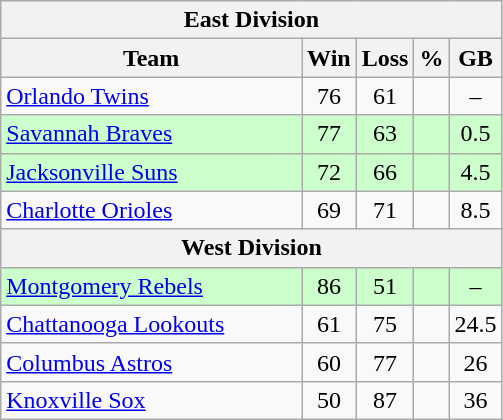<table class="wikitable">
<tr>
<th colspan="5">East Division</th>
</tr>
<tr>
<th width="60%">Team</th>
<th>Win</th>
<th>Loss</th>
<th>%</th>
<th>GB</th>
</tr>
<tr align=center>
<td align=left><a href='#'>Orlando Twins</a></td>
<td>76</td>
<td>61</td>
<td></td>
<td>–</td>
</tr>
<tr align=center bgcolor=ccffcc>
<td align=left><a href='#'>Savannah Braves</a></td>
<td>77</td>
<td>63</td>
<td></td>
<td>0.5</td>
</tr>
<tr align=center bgcolor=ccffcc>
<td align=left><a href='#'>Jacksonville Suns</a></td>
<td>72</td>
<td>66</td>
<td></td>
<td>4.5</td>
</tr>
<tr align=center>
<td align=left><a href='#'>Charlotte Orioles</a></td>
<td>69</td>
<td>71</td>
<td></td>
<td>8.5</td>
</tr>
<tr>
<th colspan="5">West Division</th>
</tr>
<tr align=center bgcolor=ccffcc>
<td align=left><a href='#'>Montgomery Rebels</a></td>
<td>86</td>
<td>51</td>
<td></td>
<td>–</td>
</tr>
<tr align=center>
<td align=left><a href='#'>Chattanooga Lookouts</a></td>
<td>61</td>
<td>75</td>
<td></td>
<td>24.5</td>
</tr>
<tr align=center>
<td align=left><a href='#'>Columbus Astros</a></td>
<td>60</td>
<td>77</td>
<td></td>
<td>26</td>
</tr>
<tr align=center>
<td align=left><a href='#'>Knoxville Sox</a></td>
<td>50</td>
<td>87</td>
<td></td>
<td>36</td>
</tr>
</table>
